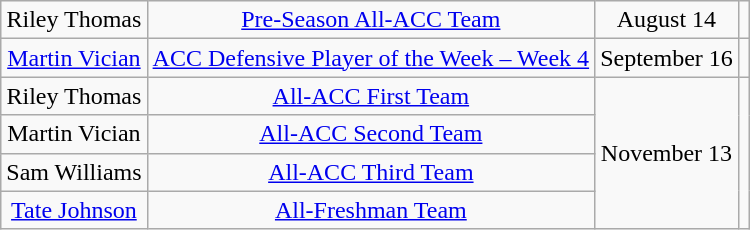<table class="wikitable sortable" style="text-align: center">
<tr>
<td>Riley Thomas</td>
<td><a href='#'>Pre-Season All-ACC Team</a></td>
<td>August 14</td>
<td></td>
</tr>
<tr>
<td><a href='#'>Martin Vician</a></td>
<td><a href='#'>ACC Defensive Player of the Week – Week 4</a></td>
<td>September 16</td>
<td></td>
</tr>
<tr>
<td>Riley Thomas</td>
<td><a href='#'>All-ACC First Team</a></td>
<td rowspan=4>November 13</td>
<td rowspan=4></td>
</tr>
<tr>
<td>Martin Vician</td>
<td><a href='#'>All-ACC Second Team</a></td>
</tr>
<tr>
<td>Sam Williams</td>
<td><a href='#'>All-ACC Third Team</a></td>
</tr>
<tr>
<td><a href='#'>Tate Johnson</a></td>
<td><a href='#'>All-Freshman Team</a></td>
</tr>
</table>
